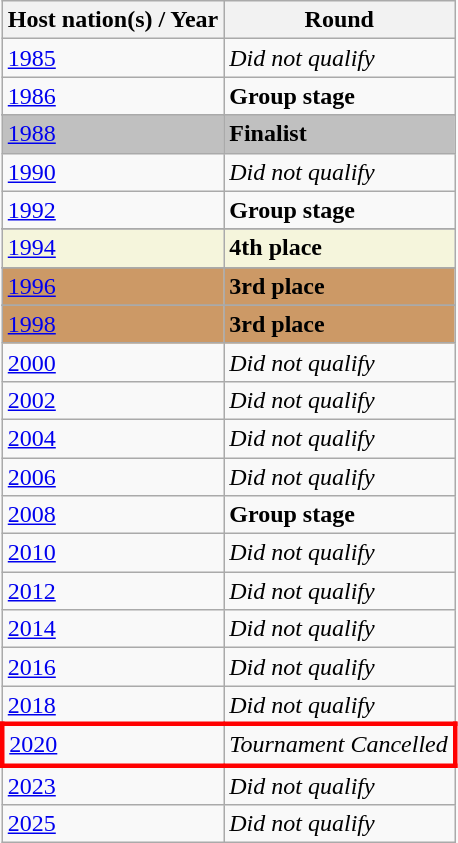<table class="wikitable" style="text-align: left;">
<tr>
<th>Host nation(s) / Year</th>
<th>Round</th>
</tr>
<tr>
<td> <a href='#'>1985</a></td>
<td><em>Did not qualify</em></td>
</tr>
<tr>
<td> <a href='#'>1986</a></td>
<td><strong>Group stage</strong></td>
</tr>
<tr>
</tr>
<tr bgcolor=silver>
<td> <a href='#'>1988</a></td>
<td><strong>Finalist</strong></td>
</tr>
<tr>
<td> <a href='#'>1990</a></td>
<td><em>Did not qualify</em></td>
</tr>
<tr>
<td> <a href='#'>1992</a></td>
<td><strong>Group stage</strong></td>
</tr>
<tr>
</tr>
<tr style="background:beige;">
<td> <a href='#'>1994</a></td>
<td><strong>4th place</strong></td>
</tr>
<tr>
</tr>
<tr bgcolor="#cc9966">
<td> <a href='#'>1996</a></td>
<td><strong>3rd place</strong></td>
</tr>
<tr>
</tr>
<tr bgcolor="#cc9966">
<td> <a href='#'>1998</a></td>
<td><strong>3rd place</strong></td>
</tr>
<tr>
<td> <a href='#'>2000</a></td>
<td><em>Did not qualify</em></td>
</tr>
<tr>
<td> <a href='#'>2002</a></td>
<td><em>Did not qualify</em></td>
</tr>
<tr>
<td> <a href='#'>2004</a></td>
<td><em>Did not qualify</em></td>
</tr>
<tr>
<td> <a href='#'>2006</a></td>
<td><em>Did not qualify</em></td>
</tr>
<tr>
<td> <a href='#'>2008</a></td>
<td><strong>Group stage</strong></td>
</tr>
<tr>
<td> <a href='#'>2010</a></td>
<td><em>Did not qualify</em></td>
</tr>
<tr>
<td> <a href='#'>2012</a></td>
<td><em>Did not qualify</em></td>
</tr>
<tr>
<td> <a href='#'>2014</a></td>
<td><em>Did not qualify</em></td>
</tr>
<tr>
<td> <a href='#'>2016</a></td>
<td><em>Did not qualify</em></td>
</tr>
<tr>
<td> <a href='#'>2018</a></td>
<td><em>Did not qualify</em></td>
</tr>
<tr>
</tr>
<tr style="border: 3px solid red"|>
<td> <a href='#'>2020</a></td>
<td><em>Tournament Cancelled</em></td>
</tr>
<tr>
<td> <a href='#'>2023</a></td>
<td><em>Did not qualify</em></td>
</tr>
<tr>
<td> <a href='#'>2025</a></td>
<td><em>Did not qualify</em></td>
</tr>
</table>
